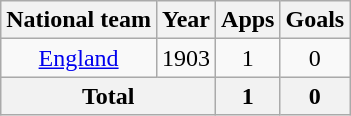<table class=wikitable style="text-align: center">
<tr>
<th>National team</th>
<th>Year</th>
<th>Apps</th>
<th>Goals</th>
</tr>
<tr>
<td><a href='#'>England</a></td>
<td>1903</td>
<td>1</td>
<td>0</td>
</tr>
<tr>
<th colspan=2>Total</th>
<th>1</th>
<th>0</th>
</tr>
</table>
